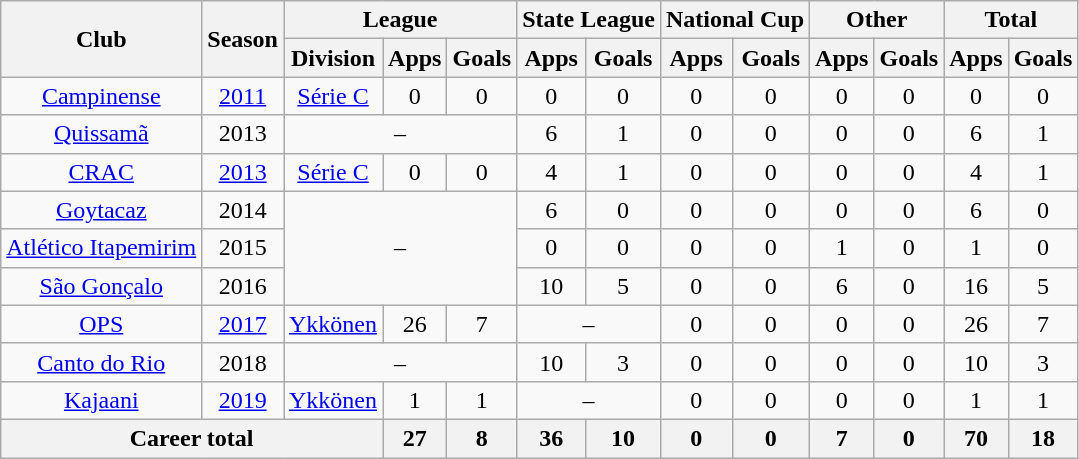<table class="wikitable" style="text-align: center">
<tr>
<th rowspan="2">Club</th>
<th rowspan="2">Season</th>
<th colspan="3">League</th>
<th colspan="2">State League</th>
<th colspan="2">National Cup</th>
<th colspan="2">Other</th>
<th colspan="2">Total</th>
</tr>
<tr>
<th>Division</th>
<th>Apps</th>
<th>Goals</th>
<th>Apps</th>
<th>Goals</th>
<th>Apps</th>
<th>Goals</th>
<th>Apps</th>
<th>Goals</th>
<th>Apps</th>
<th>Goals</th>
</tr>
<tr>
<td><a href='#'>Campinense</a></td>
<td><a href='#'>2011</a></td>
<td><a href='#'>Série C</a></td>
<td>0</td>
<td>0</td>
<td>0</td>
<td>0</td>
<td>0</td>
<td>0</td>
<td>0</td>
<td>0</td>
<td>0</td>
<td>0</td>
</tr>
<tr>
<td><a href='#'>Quissamã</a></td>
<td>2013</td>
<td colspan="3">–</td>
<td>6</td>
<td>1</td>
<td>0</td>
<td>0</td>
<td>0</td>
<td>0</td>
<td>6</td>
<td>1</td>
</tr>
<tr>
<td><a href='#'>CRAC</a></td>
<td><a href='#'>2013</a></td>
<td><a href='#'>Série C</a></td>
<td>0</td>
<td>0</td>
<td>4</td>
<td>1</td>
<td>0</td>
<td>0</td>
<td>0</td>
<td>0</td>
<td>4</td>
<td>1</td>
</tr>
<tr>
<td><a href='#'>Goytacaz</a></td>
<td>2014</td>
<td colspan="3" rowspan="3">–</td>
<td>6</td>
<td>0</td>
<td>0</td>
<td>0</td>
<td>0</td>
<td>0</td>
<td>6</td>
<td>0</td>
</tr>
<tr>
<td><a href='#'>Atlético Itapemirim</a></td>
<td>2015</td>
<td>0</td>
<td>0</td>
<td>0</td>
<td>0</td>
<td>1</td>
<td>0</td>
<td>1</td>
<td>0</td>
</tr>
<tr>
<td><a href='#'>São Gonçalo</a></td>
<td>2016</td>
<td>10</td>
<td>5</td>
<td>0</td>
<td>0</td>
<td>6</td>
<td>0</td>
<td>16</td>
<td>5</td>
</tr>
<tr>
<td><a href='#'>OPS</a></td>
<td><a href='#'>2017</a></td>
<td><a href='#'>Ykkönen</a></td>
<td>26</td>
<td>7</td>
<td colspan="2">–</td>
<td>0</td>
<td>0</td>
<td>0</td>
<td>0</td>
<td>26</td>
<td>7</td>
</tr>
<tr>
<td><a href='#'>Canto do Rio</a></td>
<td>2018</td>
<td colspan="3">–</td>
<td>10</td>
<td>3</td>
<td>0</td>
<td>0</td>
<td>0</td>
<td>0</td>
<td>10</td>
<td>3</td>
</tr>
<tr>
<td><a href='#'>Kajaani</a></td>
<td><a href='#'>2019</a></td>
<td><a href='#'>Ykkönen</a></td>
<td>1</td>
<td>1</td>
<td colspan="2">–</td>
<td>0</td>
<td>0</td>
<td>0</td>
<td>0</td>
<td>1</td>
<td>1</td>
</tr>
<tr>
<th colspan="3"><strong>Career total</strong></th>
<th>27</th>
<th>8</th>
<th>36</th>
<th>10</th>
<th>0</th>
<th>0</th>
<th>7</th>
<th>0</th>
<th>70</th>
<th>18</th>
</tr>
</table>
